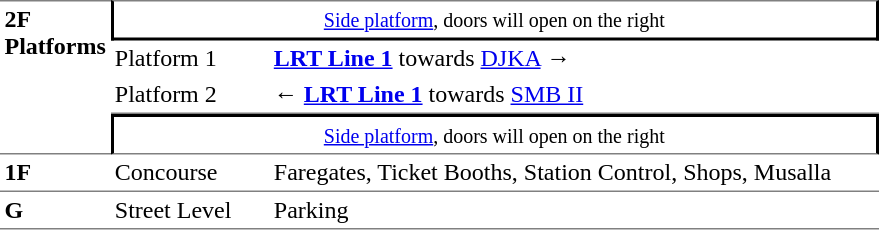<table table border=0 cellspacing=0 cellpadding=3>
<tr>
<td style="border-top:solid 1px gray;border-bottom:solid 1px gray;" rowspan=4 valign=top><strong>2F<br>Platforms</strong></td>
<td style="border-top:solid 1px gray;border-right:solid 2px black;border-left:solid 2px black;border-bottom:solid 2px black;text-align:center;" colspan=2><small><a href='#'>Side platform</a>, doors will open on the right</small></td>
</tr>
<tr>
<td>Platform 1</td>
<td> <a href='#'><strong>LRT Line 1</strong></a> towards <a href='#'>DJKA</a> →</td>
</tr>
<tr>
<td style="border-bottom:solid 1px gray;">Platform 2</td>
<td style="border-bottom:solid 1px gray;">←  <a href='#'><strong>LRT Line 1</strong></a> towards <a href='#'>SMB II</a></td>
</tr>
<tr>
<td style="border-top:solid 2px black;border-right:solid 2px black;border-left:solid 2px black;border-bottom:solid 1px gray;text-align:center;" colspan=2><small><a href='#'>Side platform</a>, doors will open on the right</small></td>
</tr>
<tr>
<td style="border-bottom:solid 1px gray;" width=50 valign=top><strong>1F</strong></td>
<td style="border-bottom:solid 1px gray;" width=100 valign=top>Concourse</td>
<td style="border-bottom:solid 1px gray;" width=400 valign=top>Faregates, Ticket Booths, Station Control, Shops, Musalla</td>
</tr>
<tr>
<td style="border-bottom:solid 1px gray;" width=50 valign=top><strong>G</strong></td>
<td style="border-bottom:solid 1px gray;" width=100 valign=top>Street Level</td>
<td style="border-bottom:solid 1px gray;" width=100 valign=top>Parking <em></em></td>
</tr>
</table>
